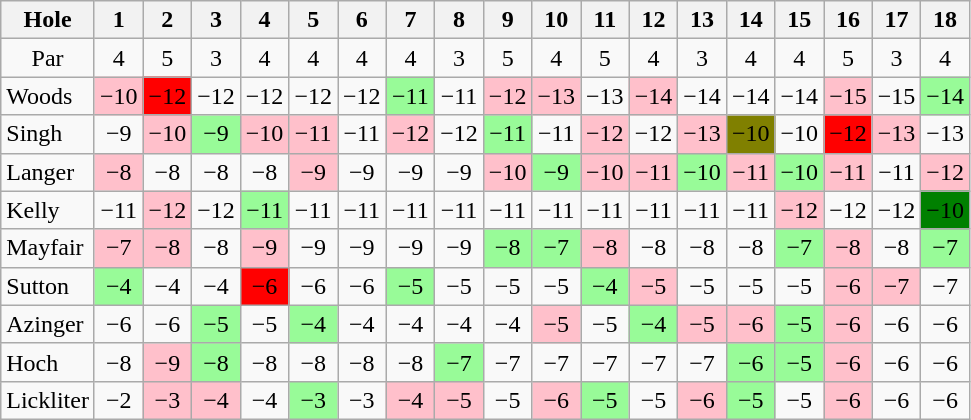<table class="wikitable" style="text-align:center">
<tr>
<th>Hole</th>
<th>1</th>
<th>2</th>
<th>3</th>
<th>4</th>
<th>5</th>
<th>6</th>
<th>7</th>
<th>8</th>
<th>9</th>
<th>10</th>
<th>11</th>
<th>12</th>
<th>13</th>
<th>14</th>
<th>15</th>
<th>16</th>
<th>17</th>
<th>18</th>
</tr>
<tr>
<td>Par</td>
<td>4</td>
<td>5</td>
<td>3</td>
<td>4</td>
<td>4</td>
<td>4</td>
<td>4</td>
<td>3</td>
<td>5</td>
<td>4</td>
<td>5</td>
<td>4</td>
<td>3</td>
<td>4</td>
<td>4</td>
<td>5</td>
<td>3</td>
<td>4</td>
</tr>
<tr>
<td align=left> Woods</td>
<td style="background: Pink;">−10</td>
<td style="background: Red;">−12</td>
<td>−12</td>
<td>−12</td>
<td>−12</td>
<td>−12</td>
<td style="background:PaleGreen;">−11</td>
<td>−11</td>
<td style="background: Pink;">−12</td>
<td style="background: Pink;">−13</td>
<td>−13</td>
<td style="background: Pink;">−14</td>
<td>−14</td>
<td>−14</td>
<td>−14</td>
<td style="background: Pink;">−15</td>
<td>−15</td>
<td style="background:PaleGreen;">−14</td>
</tr>
<tr>
<td align=left> Singh</td>
<td>−9</td>
<td style="background: Pink;">−10</td>
<td style="background:PaleGreen;">−9</td>
<td style="background: Pink;">−10</td>
<td style="background: Pink;">−11</td>
<td>−11</td>
<td style="background: Pink;">−12</td>
<td>−12</td>
<td style="background:PaleGreen;">−11</td>
<td>−11</td>
<td style="background: Pink;">−12</td>
<td>−12</td>
<td style="background: Pink;">−13</td>
<td style="background:Olive;">−10</td>
<td>−10</td>
<td style="background: Red;">−12</td>
<td style="background: Pink;">−13</td>
<td>−13</td>
</tr>
<tr>
<td align=left> Langer</td>
<td style="background: Pink;">−8</td>
<td>−8</td>
<td>−8</td>
<td>−8</td>
<td style="background: Pink;">−9</td>
<td>−9</td>
<td>−9</td>
<td>−9</td>
<td style="background: Pink;">−10</td>
<td style="background:PaleGreen;">−9</td>
<td style="background: Pink;">−10</td>
<td style="background: Pink;">−11</td>
<td style="background:PaleGreen;">−10</td>
<td style="background: Pink;">−11</td>
<td style="background:PaleGreen;">−10</td>
<td style="background: Pink;">−11</td>
<td>−11</td>
<td style="background: Pink;">−12</td>
</tr>
<tr>
<td align=left> Kelly</td>
<td>−11</td>
<td style="background: Pink;">−12</td>
<td>−12</td>
<td style="background:PaleGreen;">−11</td>
<td>−11</td>
<td>−11</td>
<td>−11</td>
<td>−11</td>
<td>−11</td>
<td>−11</td>
<td>−11</td>
<td>−11</td>
<td>−11</td>
<td>−11</td>
<td style="background: Pink;">−12</td>
<td>−12</td>
<td>−12</td>
<td style="background:Green;">−10</td>
</tr>
<tr>
<td align=left> Mayfair</td>
<td style="background: Pink;">−7</td>
<td style="background: Pink;">−8</td>
<td>−8</td>
<td style="background: Pink;">−9</td>
<td>−9</td>
<td>−9</td>
<td>−9</td>
<td>−9</td>
<td style="background:PaleGreen;">−8</td>
<td style="background:PaleGreen;">−7</td>
<td style="background: Pink;">−8</td>
<td>−8</td>
<td>−8</td>
<td>−8</td>
<td style="background:PaleGreen;">−7</td>
<td style="background: Pink;">−8</td>
<td>−8</td>
<td style="background:PaleGreen;">−7</td>
</tr>
<tr>
<td align=left> Sutton</td>
<td style="background:PaleGreen;">−4</td>
<td>−4</td>
<td>−4</td>
<td style="background: Red;">−6</td>
<td>−6</td>
<td>−6</td>
<td style="background:PaleGreen;">−5</td>
<td>−5</td>
<td>−5</td>
<td>−5</td>
<td style="background:PaleGreen;">−4</td>
<td style="background: Pink;">−5</td>
<td>−5</td>
<td>−5</td>
<td>−5</td>
<td style="background: Pink;">−6</td>
<td style="background: Pink;">−7</td>
<td>−7</td>
</tr>
<tr>
<td align=left> Azinger</td>
<td>−6</td>
<td>−6</td>
<td style="background:PaleGreen;">−5</td>
<td>−5</td>
<td style="background:PaleGreen;">−4</td>
<td>−4</td>
<td>−4</td>
<td>−4</td>
<td>−4</td>
<td style="background: Pink;">−5</td>
<td>−5</td>
<td style="background:PaleGreen;">−4</td>
<td style="background: Pink;">−5</td>
<td style="background: Pink;">−6</td>
<td style="background:PaleGreen;">−5</td>
<td style="background: Pink;">−6</td>
<td>−6</td>
<td>−6</td>
</tr>
<tr>
<td align=left> Hoch</td>
<td>−8</td>
<td style="background: Pink;">−9</td>
<td style="background:PaleGreen;">−8</td>
<td>−8</td>
<td>−8</td>
<td>−8</td>
<td>−8</td>
<td style="background:PaleGreen;">−7</td>
<td>−7</td>
<td>−7</td>
<td>−7</td>
<td>−7</td>
<td>−7</td>
<td style="background:PaleGreen;">−6</td>
<td style="background:PaleGreen;">−5</td>
<td style="background: Pink;">−6</td>
<td>−6</td>
<td>−6</td>
</tr>
<tr>
<td align=left> Lickliter</td>
<td>−2</td>
<td style="background: Pink;">−3</td>
<td style="background: Pink;">−4</td>
<td>−4</td>
<td style="background:PaleGreen;">−3</td>
<td>−3</td>
<td style="background: Pink;">−4</td>
<td style="background: Pink;">−5</td>
<td>−5</td>
<td style="background: Pink;">−6</td>
<td style="background:PaleGreen;">−5</td>
<td>−5</td>
<td style="background: Pink;">−6</td>
<td style="background:PaleGreen;">−5</td>
<td>−5</td>
<td style="background: Pink;">−6</td>
<td>−6</td>
<td>−6</td>
</tr>
</table>
